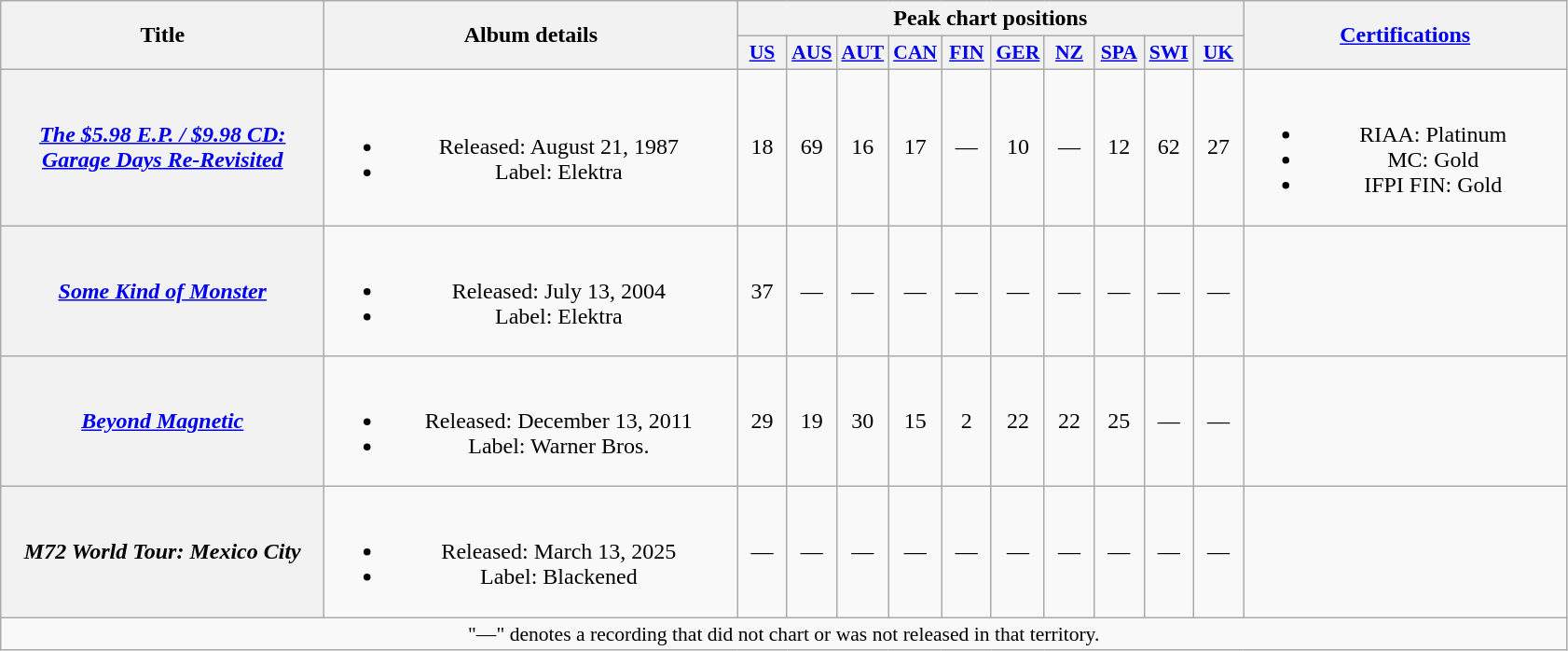<table class="wikitable plainrowheaders" style="text-align:center;" border="1">
<tr>
<th scope="col" rowspan="2" style="width:14em;">Title</th>
<th scope="col" rowspan="2" style="width:18em;">Album details</th>
<th scope="col" colspan="10">Peak chart positions</th>
<th scope="col" rowspan="2" style="width:14em;"><a href='#'>Certifications</a></th>
</tr>
<tr>
<th scope="col" style="width:2em;font-size:90%;"><a href='#'>US</a><br></th>
<th scope="col" style="width:2em;font-size:90%;"><a href='#'>AUS</a><br></th>
<th scope="col" style="width:2em;font-size:90%;"><a href='#'>AUT</a><br></th>
<th scope="col" style="width:2em;font-size:90%;"><a href='#'>CAN</a><br></th>
<th scope="col" style="width:2em;font-size:90%;"><a href='#'>FIN</a><br></th>
<th scope="col" style="width:2em;font-size:90%;"><a href='#'>GER</a><br></th>
<th scope="col" style="width:2em;font-size:90%;"><a href='#'>NZ</a><br></th>
<th scope="col" style="width:2em;font-size:90%;"><a href='#'>SPA</a><br></th>
<th scope="col" style="width:2em;font-size:90%;"><a href='#'>SWI</a><br></th>
<th scope="col" style="width:2em;font-size:90%;"><a href='#'>UK</a><br></th>
</tr>
<tr>
<th scope="row"><em><a href='#'>The $5.98 E.P. / $9.98 CD: Garage Days Re-Revisited</a></em></th>
<td><br><ul><li>Released: August 21, 1987</li><li>Label: Elektra</li></ul></td>
<td>18</td>
<td>69</td>
<td>16</td>
<td>17</td>
<td>—</td>
<td>10</td>
<td>—</td>
<td>12<br></td>
<td>62</td>
<td>27</td>
<td><br><ul><li>RIAA: Platinum</li><li>MC: Gold</li><li>IFPI FIN: Gold</li></ul></td>
</tr>
<tr>
<th scope="row"><em><a href='#'>Some Kind of Monster</a></em></th>
<td><br><ul><li>Released: July 13, 2004</li><li>Label: Elektra</li></ul></td>
<td>37</td>
<td>—</td>
<td>—</td>
<td>—</td>
<td>—</td>
<td>—</td>
<td>—</td>
<td>—</td>
<td>—</td>
<td>—</td>
<td></td>
</tr>
<tr>
<th scope="row"><em><a href='#'>Beyond Magnetic</a></em></th>
<td><br><ul><li>Released: December 13, 2011</li><li>Label: Warner Bros.</li></ul></td>
<td>29</td>
<td>19</td>
<td>30</td>
<td>15</td>
<td>2</td>
<td>22</td>
<td>22</td>
<td>25</td>
<td>—</td>
<td>—</td>
<td></td>
</tr>
<tr>
<th scope="row"><em>M72 World Tour: Mexico City</em></th>
<td><br><ul><li>Released: March 13, 2025</li><li>Label: Blackened</li></ul></td>
<td>—</td>
<td>—</td>
<td>—</td>
<td>—</td>
<td>—</td>
<td>—</td>
<td>—</td>
<td>—</td>
<td>—</td>
<td>—</td>
<td></td>
</tr>
<tr>
<td colspan="13" style="font-size:90%">"—" denotes a recording that did not chart or was not released in that territory.</td>
</tr>
</table>
